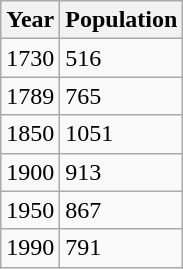<table class="wikitable">
<tr>
<th>Year</th>
<th>Population</th>
</tr>
<tr>
<td>1730</td>
<td>516</td>
</tr>
<tr>
<td>1789</td>
<td>765</td>
</tr>
<tr>
<td>1850</td>
<td>1051</td>
</tr>
<tr>
<td>1900</td>
<td>913</td>
</tr>
<tr>
<td>1950</td>
<td>867</td>
</tr>
<tr>
<td>1990</td>
<td>791</td>
</tr>
</table>
